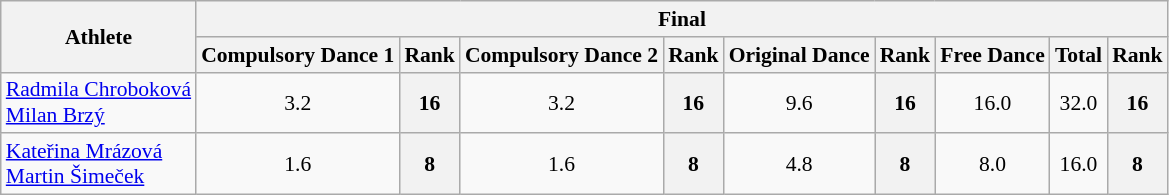<table class="wikitable" style="font-size:90%">
<tr>
<th rowspan="2">Athlete</th>
<th colspan="9">Final</th>
</tr>
<tr>
<th>Compulsory Dance 1</th>
<th>Rank</th>
<th>Compulsory Dance 2</th>
<th>Rank</th>
<th>Original Dance</th>
<th>Rank</th>
<th>Free Dance</th>
<th>Total</th>
<th>Rank</th>
</tr>
<tr>
<td><a href='#'>Radmila Chroboková</a><br><a href='#'>Milan Brzý</a></td>
<td align="center">3.2</td>
<th align="center">16</th>
<td align="center">3.2</td>
<th align="center">16</th>
<td align="center">9.6</td>
<th align="center">16</th>
<td align="center">16.0</td>
<td align="center">32.0</td>
<th align="center">16</th>
</tr>
<tr>
<td><a href='#'>Kateřina Mrázová</a><br><a href='#'>Martin Šimeček</a></td>
<td align="center">1.6</td>
<th align="center">8</th>
<td align="center">1.6</td>
<th align="center">8</th>
<td align="center">4.8</td>
<th align="center">8</th>
<td align="center">8.0</td>
<td align="center">16.0</td>
<th align="center">8</th>
</tr>
</table>
